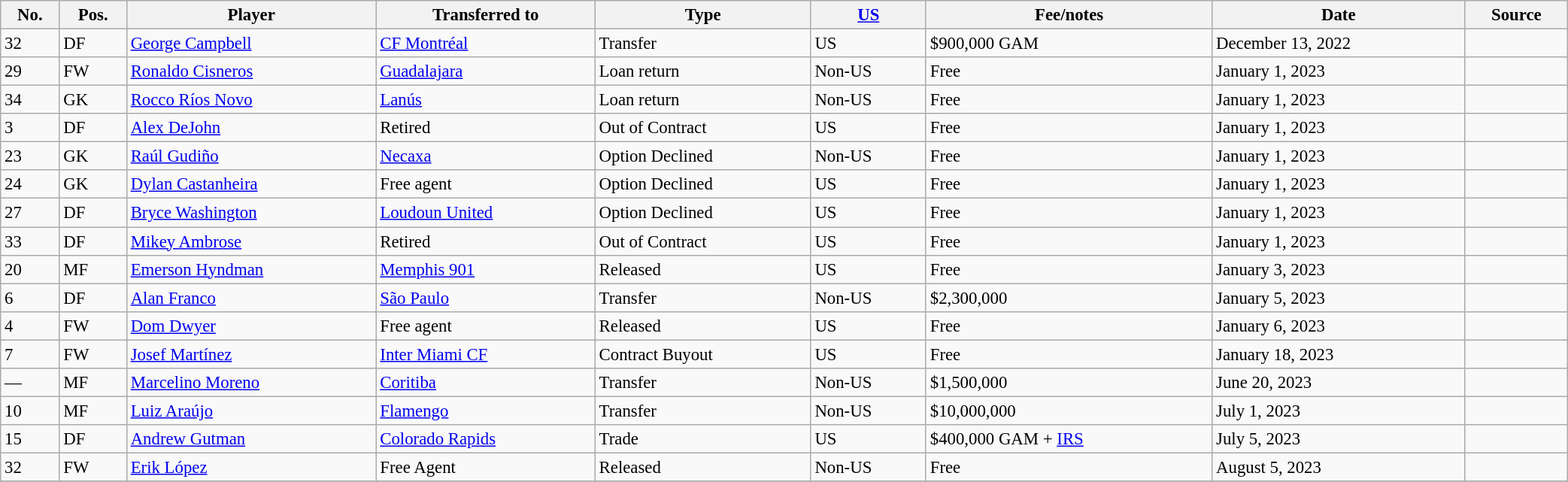<table class="wikitable sortable" style="width:110%; text-align:center; font-size:95%; text-align:left;">
<tr>
<th>No.</th>
<th>Pos.</th>
<th>Player</th>
<th>Transferred to</th>
<th>Type</th>
<th><a href='#'>US</a></th>
<th>Fee/notes</th>
<th>Date</th>
<th>Source</th>
</tr>
<tr>
<td>32</td>
<td>DF</td>
<td> <a href='#'>George Campbell</a></td>
<td> <a href='#'>CF Montréal</a></td>
<td>Transfer</td>
<td>US</td>
<td>$900,000 GAM</td>
<td>December 13, 2022</td>
<td></td>
</tr>
<tr>
<td>29</td>
<td>FW</td>
<td> <a href='#'>Ronaldo Cisneros</a></td>
<td> <a href='#'>Guadalajara</a></td>
<td>Loan return</td>
<td>Non-US</td>
<td>Free</td>
<td>January 1, 2023</td>
<td></td>
</tr>
<tr>
<td>34</td>
<td>GK</td>
<td> <a href='#'>Rocco Ríos Novo</a></td>
<td> <a href='#'>Lanús</a></td>
<td>Loan return</td>
<td>Non-US</td>
<td>Free</td>
<td>January 1, 2023</td>
<td></td>
</tr>
<tr>
<td>3</td>
<td>DF</td>
<td> <a href='#'>Alex DeJohn</a></td>
<td>Retired</td>
<td>Out of Contract</td>
<td>US</td>
<td>Free</td>
<td>January 1, 2023</td>
<td></td>
</tr>
<tr>
<td>23</td>
<td>GK</td>
<td> <a href='#'>Raúl Gudiño</a></td>
<td> <a href='#'>Necaxa</a></td>
<td>Option Declined</td>
<td>Non-US</td>
<td>Free</td>
<td>January 1, 2023</td>
<td></td>
</tr>
<tr>
<td>24</td>
<td>GK</td>
<td> <a href='#'>Dylan Castanheira</a></td>
<td>Free agent</td>
<td>Option Declined</td>
<td>US</td>
<td>Free</td>
<td>January 1, 2023</td>
<td></td>
</tr>
<tr>
<td>27</td>
<td>DF</td>
<td> <a href='#'>Bryce Washington</a></td>
<td> <a href='#'>Loudoun United</a></td>
<td>Option Declined</td>
<td>US</td>
<td>Free</td>
<td>January 1, 2023</td>
<td></td>
</tr>
<tr>
<td>33</td>
<td>DF</td>
<td> <a href='#'>Mikey Ambrose</a></td>
<td>Retired</td>
<td>Out of Contract</td>
<td>US</td>
<td>Free</td>
<td>January 1, 2023</td>
<td></td>
</tr>
<tr>
<td>20</td>
<td>MF</td>
<td> <a href='#'>Emerson Hyndman</a></td>
<td> <a href='#'>Memphis 901</a></td>
<td>Released</td>
<td>US</td>
<td>Free</td>
<td>January 3, 2023</td>
<td></td>
</tr>
<tr>
<td>6</td>
<td>DF</td>
<td> <a href='#'>Alan Franco</a></td>
<td> <a href='#'>São Paulo</a></td>
<td>Transfer</td>
<td>Non-US</td>
<td>$2,300,000</td>
<td>January 5, 2023</td>
<td></td>
</tr>
<tr>
<td>4</td>
<td>FW</td>
<td> <a href='#'>Dom Dwyer</a></td>
<td>Free agent</td>
<td>Released</td>
<td>US</td>
<td>Free</td>
<td>January 6, 2023</td>
<td></td>
</tr>
<tr>
<td>7</td>
<td>FW</td>
<td> <a href='#'>Josef Martínez</a></td>
<td> <a href='#'>Inter Miami CF</a></td>
<td>Contract Buyout</td>
<td>US</td>
<td>Free</td>
<td>January 18, 2023</td>
<td></td>
</tr>
<tr>
<td>—</td>
<td>MF</td>
<td> <a href='#'>Marcelino Moreno</a></td>
<td> <a href='#'>Coritiba</a></td>
<td>Transfer</td>
<td>Non-US</td>
<td>$1,500,000</td>
<td>June 20, 2023</td>
<td></td>
</tr>
<tr>
<td>10</td>
<td>MF</td>
<td> <a href='#'>Luiz Araújo</a></td>
<td> <a href='#'>Flamengo</a></td>
<td>Transfer</td>
<td>Non-US</td>
<td>$10,000,000</td>
<td>July 1, 2023</td>
<td></td>
</tr>
<tr>
<td>15</td>
<td>DF</td>
<td> <a href='#'>Andrew Gutman</a></td>
<td> <a href='#'>Colorado Rapids</a></td>
<td>Trade</td>
<td>US</td>
<td>$400,000 GAM + <a href='#'>IRS</a></td>
<td>July 5, 2023</td>
<td></td>
</tr>
<tr>
<td>32</td>
<td>FW</td>
<td> <a href='#'>Erik López</a></td>
<td>Free Agent</td>
<td>Released</td>
<td>Non-US</td>
<td>Free</td>
<td>August 5, 2023</td>
<td></td>
</tr>
<tr>
</tr>
</table>
